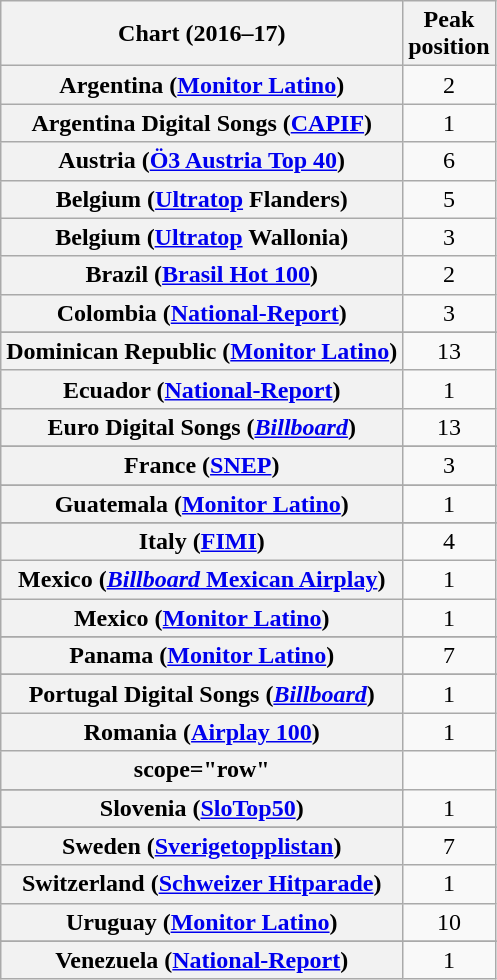<table class="wikitable plainrowheaders sortable" style="text-align:center">
<tr>
<th scope="col">Chart (2016–17)</th>
<th scope="col">Peak<br>position</th>
</tr>
<tr>
<th scope="row">Argentina (<a href='#'>Monitor Latino</a>)</th>
<td>2</td>
</tr>
<tr>
<th scope="row">Argentina Digital Songs (<a href='#'>CAPIF</a>)</th>
<td>1</td>
</tr>
<tr>
<th scope="row">Austria (<a href='#'>Ö3 Austria Top 40</a>)</th>
<td>6</td>
</tr>
<tr>
<th scope="row">Belgium (<a href='#'>Ultratop</a> Flanders)</th>
<td>5</td>
</tr>
<tr>
<th scope="row">Belgium (<a href='#'>Ultratop</a> Wallonia)</th>
<td>3</td>
</tr>
<tr>
<th scope="row">Brazil (<a href='#'>Brasil Hot 100</a>)</th>
<td>2</td>
</tr>
<tr>
<th scope="row">Colombia (<a href='#'>National-Report</a>)</th>
<td>3</td>
</tr>
<tr>
</tr>
<tr>
<th scope="row">Dominican Republic (<a href='#'>Monitor Latino</a>)</th>
<td>13</td>
</tr>
<tr>
<th scope="row">Ecuador (<a href='#'>National-Report</a>)</th>
<td>1</td>
</tr>
<tr>
<th scope="row">Euro Digital Songs (<em><a href='#'>Billboard</a></em>)</th>
<td>13</td>
</tr>
<tr>
</tr>
<tr>
<th scope="row">France (<a href='#'>SNEP</a>)</th>
<td>3</td>
</tr>
<tr>
</tr>
<tr>
<th scope="row">Guatemala (<a href='#'>Monitor Latino</a>)</th>
<td>1</td>
</tr>
<tr>
</tr>
<tr>
</tr>
<tr>
</tr>
<tr>
</tr>
<tr>
<th scope="row">Italy (<a href='#'>FIMI</a>)</th>
<td>4</td>
</tr>
<tr>
<th scope="row">Mexico (<a href='#'><em>Billboard</em> Mexican Airplay</a>)</th>
<td>1</td>
</tr>
<tr>
<th scope="row">Mexico (<a href='#'>Monitor Latino</a>)</th>
<td>1</td>
</tr>
<tr>
</tr>
<tr>
</tr>
<tr>
<th scope="row">Panama (<a href='#'>Monitor Latino</a>)</th>
<td>7</td>
</tr>
<tr>
</tr>
<tr>
<th scope=row>Portugal Digital Songs (<em><a href='#'>Billboard</a></em>)</th>
<td>1</td>
</tr>
<tr>
<th scope="row">Romania (<a href='#'>Airplay 100</a>)</th>
<td>1</td>
</tr>
<tr>
<th>scope="row"</th>
</tr>
<tr>
</tr>
<tr>
</tr>
<tr>
<th scope="row">Slovenia (<a href='#'>SloTop50</a>)</th>
<td>1</td>
</tr>
<tr>
</tr>
<tr>
<th scope="row">Sweden (<a href='#'>Sverigetopplistan</a>)</th>
<td>7</td>
</tr>
<tr>
<th scope="row">Switzerland (<a href='#'>Schweizer Hitparade</a>)</th>
<td>1</td>
</tr>
<tr>
<th scope="row">Uruguay (<a href='#'>Monitor Latino</a>)</th>
<td>10</td>
</tr>
<tr>
</tr>
<tr>
</tr>
<tr>
</tr>
<tr>
</tr>
<tr>
<th scope="row">Venezuela (<a href='#'>National-Report</a>)</th>
<td>1</td>
</tr>
</table>
